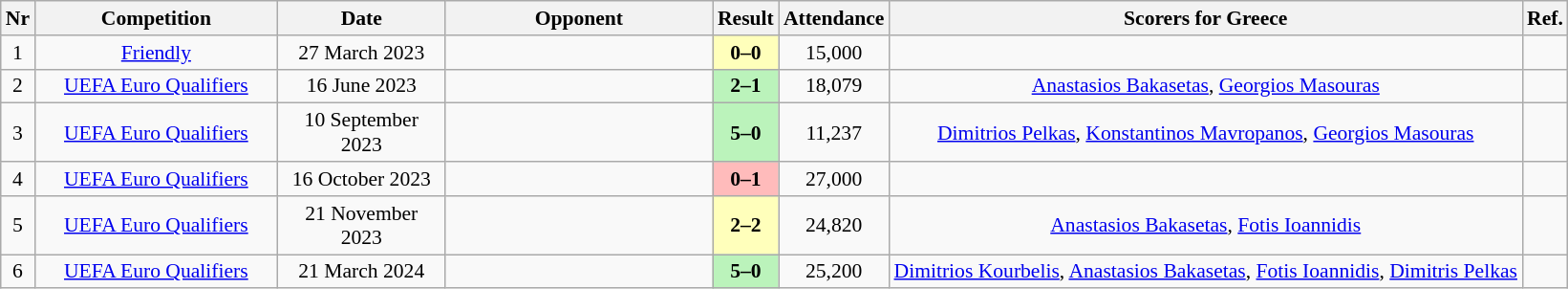<table class="wikitable sortable" style="font-size: 90%; text-align:center">
<tr>
<th>Nr</th>
<th style="width:163px">Competition</th>
<th style="width:110px">Date</th>
<th style="width:180px">Opponent</th>
<th>Result</th>
<th>Attendance</th>
<th>Scorers for Greece</th>
<th>Ref.</th>
</tr>
<tr>
<td>1</td>
<td><a href='#'>Friendly</a></td>
<td>27 March 2023</td>
<td></td>
<td bgcolor=#FFFFBB><strong>0–0</strong></td>
<td>15,000</td>
<td></td>
<td></td>
</tr>
<tr>
<td>2</td>
<td><a href='#'>UEFA Euro Qualifiers</a></td>
<td>16 June 2023</td>
<td></td>
<td bgcolor=#BBF3BB><strong>2–1</strong></td>
<td>18,079</td>
<td><a href='#'>Anastasios Bakasetas</a>, <a href='#'>Georgios Masouras</a></td>
<td></td>
</tr>
<tr>
<td>3</td>
<td><a href='#'>UEFA Euro Qualifiers</a></td>
<td>10 September 2023</td>
<td></td>
<td bgcolor=#BBF3BB><strong>5–0</strong></td>
<td>11,237</td>
<td><a href='#'>Dimitrios Pelkas</a>, <a href='#'>Konstantinos Mavropanos</a>, <a href='#'>Georgios Masouras</a></td>
<td></td>
</tr>
<tr>
<td>4</td>
<td><a href='#'>UEFA Euro Qualifiers</a></td>
<td>16 October 2023</td>
<td></td>
<td bgcolor=#FFBBBB><strong>0–1</strong></td>
<td>27,000</td>
<td></td>
<td></td>
</tr>
<tr>
<td>5</td>
<td><a href='#'>UEFA Euro Qualifiers</a></td>
<td>21 November 2023</td>
<td></td>
<td bgcolor=#FFFFBB><strong>2–2</strong></td>
<td>24,820</td>
<td><a href='#'>Anastasios Bakasetas</a>, <a href='#'>Fotis Ioannidis</a></td>
<td></td>
</tr>
<tr>
<td>6</td>
<td><a href='#'>UEFA Euro Qualifiers</a></td>
<td>21 March 2024</td>
<td></td>
<td bgcolor=#BBF3BB><strong>5–0</strong></td>
<td>25,200</td>
<td><a href='#'>Dimitrios Kourbelis</a>, <a href='#'>Anastasios Bakasetas</a>, <a href='#'>Fotis Ioannidis</a>, <a href='#'>Dimitris Pelkas</a></td>
<td></td>
</tr>
</table>
